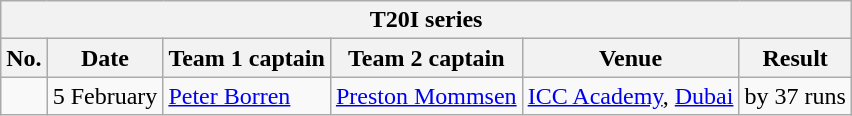<table class="wikitable">
<tr>
<th colspan="9">T20I series</th>
</tr>
<tr>
<th>No.</th>
<th>Date</th>
<th>Team 1 captain</th>
<th>Team 2 captain</th>
<th>Venue</th>
<th>Result</th>
</tr>
<tr>
<td></td>
<td>5 February</td>
<td><a href='#'>Peter Borren</a></td>
<td><a href='#'>Preston Mommsen</a></td>
<td><a href='#'>ICC Academy</a>, <a href='#'>Dubai</a></td>
<td> by 37 runs</td>
</tr>
</table>
